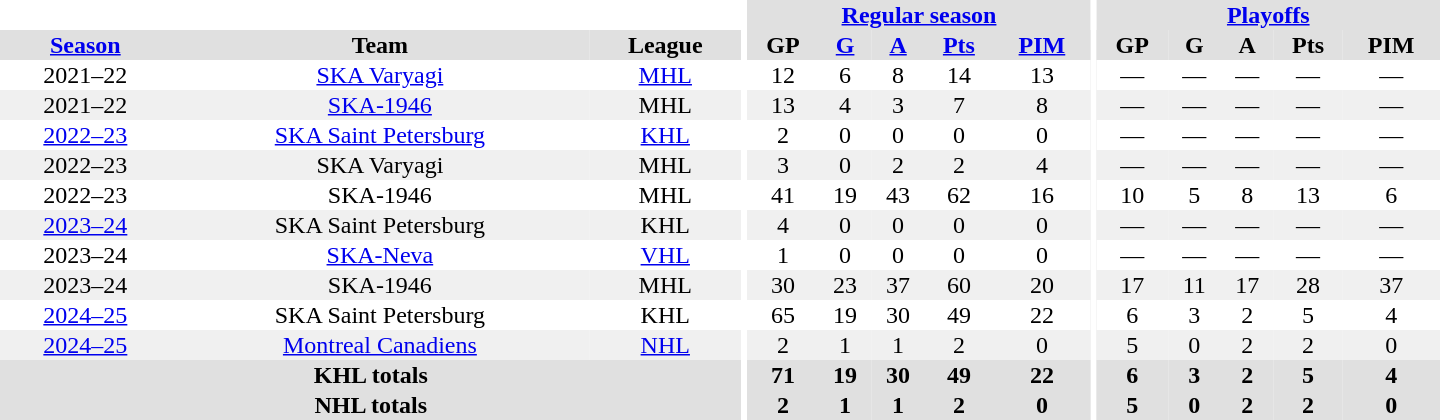<table border="0" cellpadding="1" cellspacing="0" style="text-align:center; width:60em;">
<tr bgcolor="#e0e0e0">
<th colspan="3" bgcolor="#ffffff"></th>
<th rowspan="94" bgcolor="#ffffff"></th>
<th colspan="5"><a href='#'>Regular season</a></th>
<th rowspan="94" bgcolor="#ffffff"></th>
<th colspan="5"><a href='#'>Playoffs</a></th>
</tr>
<tr bgcolor="#e0e0e0">
<th><a href='#'>Season</a></th>
<th>Team</th>
<th>League</th>
<th>GP</th>
<th><a href='#'>G</a></th>
<th><a href='#'>A</a></th>
<th><a href='#'>Pts</a></th>
<th><a href='#'>PIM</a></th>
<th>GP</th>
<th>G</th>
<th>A</th>
<th>Pts</th>
<th>PIM</th>
</tr>
<tr>
<td>2021–22</td>
<td><a href='#'>SKA Varyagi</a></td>
<td><a href='#'>MHL</a></td>
<td>12</td>
<td>6</td>
<td>8</td>
<td>14</td>
<td>13</td>
<td>—</td>
<td>—</td>
<td>—</td>
<td>—</td>
<td>—</td>
</tr>
<tr bgcolor="f0f0f0">
<td>2021–22</td>
<td><a href='#'>SKA-1946</a></td>
<td>MHL</td>
<td>13</td>
<td>4</td>
<td>3</td>
<td>7</td>
<td>8</td>
<td>—</td>
<td>—</td>
<td>—</td>
<td>—</td>
<td>—</td>
</tr>
<tr>
<td><a href='#'>2022–23</a></td>
<td><a href='#'>SKA Saint Petersburg</a></td>
<td><a href='#'>KHL</a></td>
<td>2</td>
<td>0</td>
<td>0</td>
<td>0</td>
<td>0</td>
<td>—</td>
<td>—</td>
<td>—</td>
<td>—</td>
<td>—</td>
</tr>
<tr bgcolor="f0f0f0">
<td>2022–23</td>
<td>SKA Varyagi</td>
<td>MHL</td>
<td>3</td>
<td>0</td>
<td>2</td>
<td>2</td>
<td>4</td>
<td>—</td>
<td>—</td>
<td>—</td>
<td>—</td>
<td>—</td>
</tr>
<tr>
<td>2022–23</td>
<td>SKA-1946</td>
<td>MHL</td>
<td>41</td>
<td>19</td>
<td>43</td>
<td>62</td>
<td>16</td>
<td>10</td>
<td>5</td>
<td>8</td>
<td>13</td>
<td>6</td>
</tr>
<tr bgcolor="f0f0f0">
<td><a href='#'>2023–24</a></td>
<td>SKA Saint Petersburg</td>
<td>KHL</td>
<td>4</td>
<td>0</td>
<td>0</td>
<td>0</td>
<td>0</td>
<td>—</td>
<td>—</td>
<td>—</td>
<td>—</td>
<td>—</td>
</tr>
<tr>
<td>2023–24</td>
<td><a href='#'>SKA-Neva</a></td>
<td><a href='#'>VHL</a></td>
<td>1</td>
<td>0</td>
<td>0</td>
<td>0</td>
<td>0</td>
<td>—</td>
<td>—</td>
<td>—</td>
<td>—</td>
<td>—</td>
</tr>
<tr bgcolor="f0f0f0">
<td>2023–24</td>
<td>SKA-1946</td>
<td>MHL</td>
<td>30</td>
<td>23</td>
<td>37</td>
<td>60</td>
<td>20</td>
<td>17</td>
<td>11</td>
<td>17</td>
<td>28</td>
<td>37</td>
</tr>
<tr>
<td><a href='#'>2024–25</a></td>
<td>SKA Saint Petersburg</td>
<td>KHL</td>
<td>65</td>
<td>19</td>
<td>30</td>
<td>49</td>
<td>22</td>
<td>6</td>
<td>3</td>
<td>2</td>
<td>5</td>
<td>4</td>
</tr>
<tr bgcolor="f0f0f0">
<td><a href='#'>2024–25</a></td>
<td><a href='#'>Montreal Canadiens</a></td>
<td><a href='#'>NHL</a></td>
<td>2</td>
<td>1</td>
<td>1</td>
<td>2</td>
<td>0</td>
<td>5</td>
<td>0</td>
<td>2</td>
<td>2</td>
<td>0</td>
</tr>
<tr bgcolor="#e0e0e0">
<th colspan="3">KHL totals</th>
<th>71</th>
<th>19</th>
<th>30</th>
<th>49</th>
<th>22</th>
<th>6</th>
<th>3</th>
<th>2</th>
<th>5</th>
<th>4</th>
</tr>
<tr bgcolor="#e0e0e0">
<th colspan="3">NHL totals</th>
<th>2</th>
<th>1</th>
<th>1</th>
<th>2</th>
<th>0</th>
<th>5</th>
<th>0</th>
<th>2</th>
<th>2</th>
<th>0</th>
</tr>
</table>
